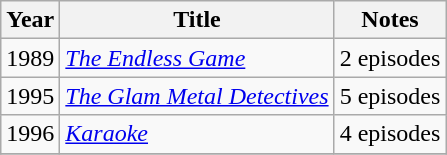<table class = "wikitable sortable">
<tr>
<th>Year</th>
<th>Title</th>
<th class = "unsortable">Notes</th>
</tr>
<tr>
<td>1989</td>
<td><em><a href='#'>The Endless Game</a></em></td>
<td>2 episodes</td>
</tr>
<tr>
<td>1995</td>
<td><em><a href='#'>The Glam Metal Detectives</a></em></td>
<td>5 episodes</td>
</tr>
<tr>
<td>1996</td>
<td><em><a href='#'>Karaoke</a></em></td>
<td>4 episodes</td>
</tr>
<tr>
</tr>
</table>
